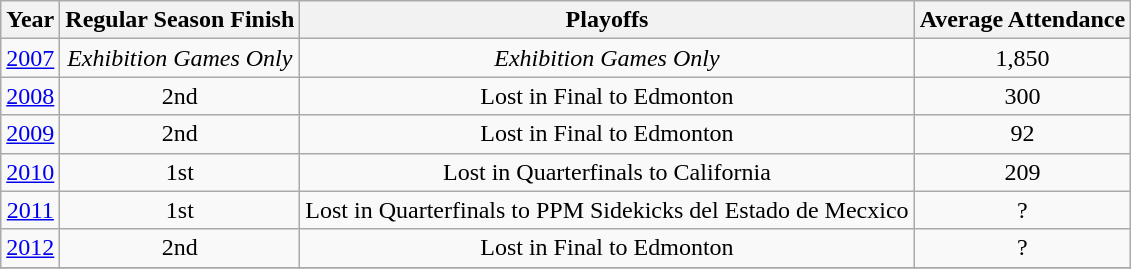<table class="wikitable" style="text-align:center;">
<tr>
<th>Year</th>
<th>Regular Season Finish</th>
<th>Playoffs</th>
<th>Average Attendance</th>
</tr>
<tr>
<td><a href='#'>2007</a></td>
<td><em>Exhibition Games Only</em></td>
<td><em>Exhibition Games Only</em></td>
<td>1,850</td>
</tr>
<tr>
<td><a href='#'>2008</a></td>
<td>2nd</td>
<td>Lost in Final to Edmonton</td>
<td>300</td>
</tr>
<tr>
<td><a href='#'>2009</a></td>
<td>2nd</td>
<td>Lost in Final to Edmonton</td>
<td>92</td>
</tr>
<tr>
<td><a href='#'>2010</a></td>
<td>1st</td>
<td>Lost in Quarterfinals to California</td>
<td>209</td>
</tr>
<tr>
<td><a href='#'>2011</a></td>
<td>1st</td>
<td>Lost in Quarterfinals to PPM Sidekicks del Estado de Mecxico</td>
<td>?</td>
</tr>
<tr>
<td><a href='#'>2012</a></td>
<td>2nd</td>
<td>Lost in Final to Edmonton</td>
<td>?</td>
</tr>
<tr>
</tr>
</table>
